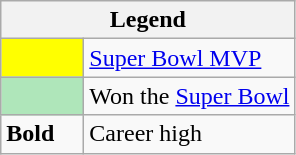<table class="wikitable mw-collapsible">
<tr>
<th colspan="2">Legend</th>
</tr>
<tr>
<td style="background:#ffff00; width:3em;"></td>
<td><a href='#'>Super Bowl MVP</a></td>
</tr>
<tr>
<td style="background:#afe6ba; width:3em;"></td>
<td>Won the <a href='#'>Super Bowl</a></td>
</tr>
<tr>
<td><strong>Bold</strong></td>
<td>Career high</td>
</tr>
</table>
